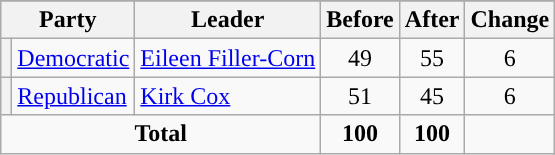<table class="wikitable" style="text-align:center;">
<tr>
</tr>
<tr>
<th colspan=2>Party</th>
<th>Leader</th>
<th>Before</th>
<th>After</th>
<th>Change</th>
</tr>
<tr>
<th style="background-color:"></th>
<td style="text-align:left;"><a href='#'>Democratic</a></td>
<td style="text-align:left;"><a href='#'>Eileen Filler-Corn</a></td>
<td>49</td>
<td>55</td>
<td> 6</td>
</tr>
<tr>
<th style="background-color:"></th>
<td style="text-align:left;"><a href='#'>Republican</a></td>
<td style="text-align:left;"><a href='#'>Kirk Cox</a></td>
<td>51</td>
<td>45</td>
<td> 6</td>
</tr>
<tr>
<td colspan=3><strong>Total</strong></td>
<td><strong>100</strong></td>
<td><strong>100</strong></td>
</tr>
</table>
